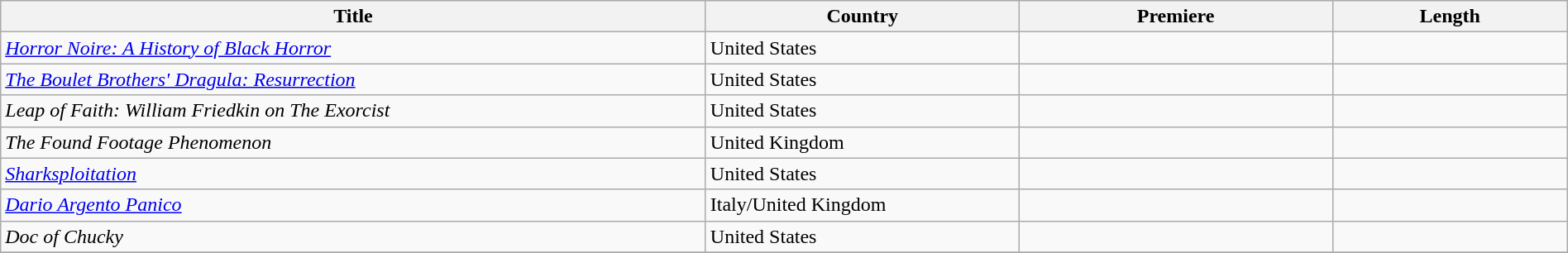<table class="wikitable sortable" style="width:100%;">
<tr>
<th style="width:45%;">Title</th>
<th style="width:20%;">Country</th>
<th style="width:20%;">Premiere</th>
<th style="width:15%;">Length</th>
</tr>
<tr>
<td><em><a href='#'>Horror Noire: A History of Black Horror</a></em></td>
<td>United States</td>
<td></td>
<td></td>
</tr>
<tr>
<td><em><a href='#'>The Boulet Brothers' Dragula: Resurrection</a></em></td>
<td>United States</td>
<td></td>
<td></td>
</tr>
<tr>
<td><em>Leap of Faith: William Friedkin on The Exorcist</em></td>
<td>United States</td>
<td></td>
<td></td>
</tr>
<tr>
<td><em>The Found Footage Phenomenon</em></td>
<td>United Kingdom</td>
<td></td>
<td></td>
</tr>
<tr>
<td><em><a href='#'>Sharksploitation</a></em></td>
<td>United States</td>
<td></td>
<td></td>
</tr>
<tr>
<td><em><a href='#'>Dario Argento Panico</a></em></td>
<td>Italy/United Kingdom</td>
<td></td>
<td></td>
</tr>
<tr>
<td><em>Doc of Chucky</em></td>
<td>United States</td>
<td></td>
<td></td>
</tr>
<tr>
</tr>
</table>
